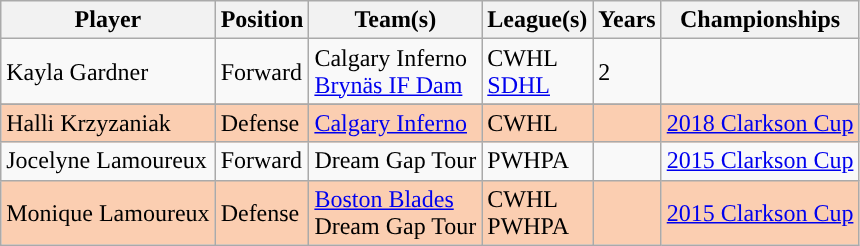<table class="wikitable sortable">
<tr>
<th>Player</th>
<th>Position</th>
<th>Team(s)</th>
<th>League(s)</th>
<th>Years</th>
<th>Championships</th>
</tr>
<tr bgcolor=>
<td>Kayla Gardner</td>
<td>Forward</td>
<td>Calgary Inferno<br><a href='#'>Brynäs IF Dam</a></td>
<td>CWHL<br><a href='#'>SDHL</a></td>
<td>2</td>
<td></td>
</tr>
<tr align="center" bgcolor="FBCEB1">
</tr>
<tr bgcolor= FBCEB1>
<td>Halli Krzyzaniak</td>
<td>Defense</td>
<td><a href='#'>Calgary Inferno</a></td>
<td>CWHL</td>
<td></td>
<td><a href='#'>2018 Clarkson Cup</a></td>
</tr>
<tr bgcolor=>
<td>Jocelyne Lamoureux</td>
<td>Forward</td>
<td>Dream Gap Tour</td>
<td>PWHPA</td>
<td></td>
<td><a href='#'>2015 Clarkson Cup</a></td>
</tr>
<tr bgcolor= FBCEB1>
<td>Monique Lamoureux</td>
<td>Defense</td>
<td><a href='#'>Boston Blades</a><br>Dream Gap Tour</td>
<td>CWHL<br>PWHPA</td>
<td></td>
<td><a href='#'>2015 Clarkson Cup</a></td>
</tr>
</table>
